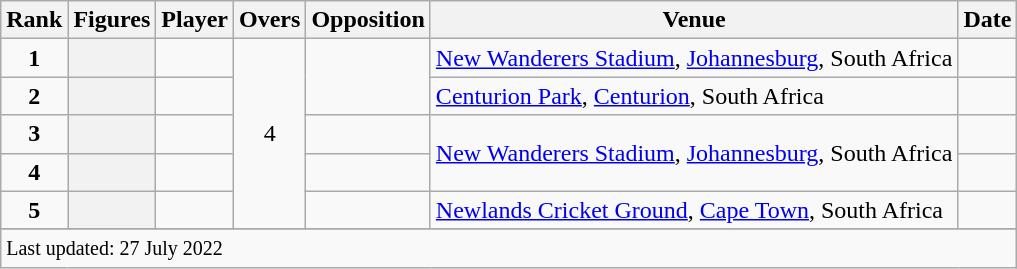<table class="wikitable plainrowheaders sortable">
<tr>
<th scope=col>Rank</th>
<th scope=col>Figures</th>
<th scope=col>Player</th>
<th scope=col>Overs</th>
<th scope=col>Opposition</th>
<th scope=col>Venue</th>
<th scope=col>Date</th>
</tr>
<tr>
<td align=center><strong>1</strong></td>
<th scope=row style=text-align:center;></th>
<td></td>
<td align=center rowspan=5>4</td>
<td rowspan=2></td>
<td><a href='#'>New Wanderers Stadium</a>, <a href='#'>Johannesburg</a>, South Africa</td>
<td></td>
</tr>
<tr>
<td align=center><strong>2</strong></td>
<th scope=row style=text-align:center;></th>
<td></td>
<td><a href='#'>Centurion Park</a>, <a href='#'>Centurion</a>, South Africa</td>
<td></td>
</tr>
<tr>
<td align=center><strong>3</strong></td>
<th scope=row style=text-align:center;></th>
<td></td>
<td></td>
<td rowspan=2><a href='#'>New Wanderers Stadium</a>, <a href='#'>Johannesburg</a>, South Africa</td>
<td></td>
</tr>
<tr>
<td align=center><strong>4</strong></td>
<th scope=row style=text-align:center;></th>
<td></td>
<td></td>
<td></td>
</tr>
<tr>
<td align=center><strong>5</strong></td>
<th scope=row style=text-align:center;></th>
<td></td>
<td></td>
<td><a href='#'>Newlands Cricket Ground</a>, <a href='#'>Cape Town</a>, South Africa</td>
<td></td>
</tr>
<tr>
</tr>
<tr class=sortbottom>
<td colspan=7><small>Last updated: 27 July 2022</small></td>
</tr>
</table>
